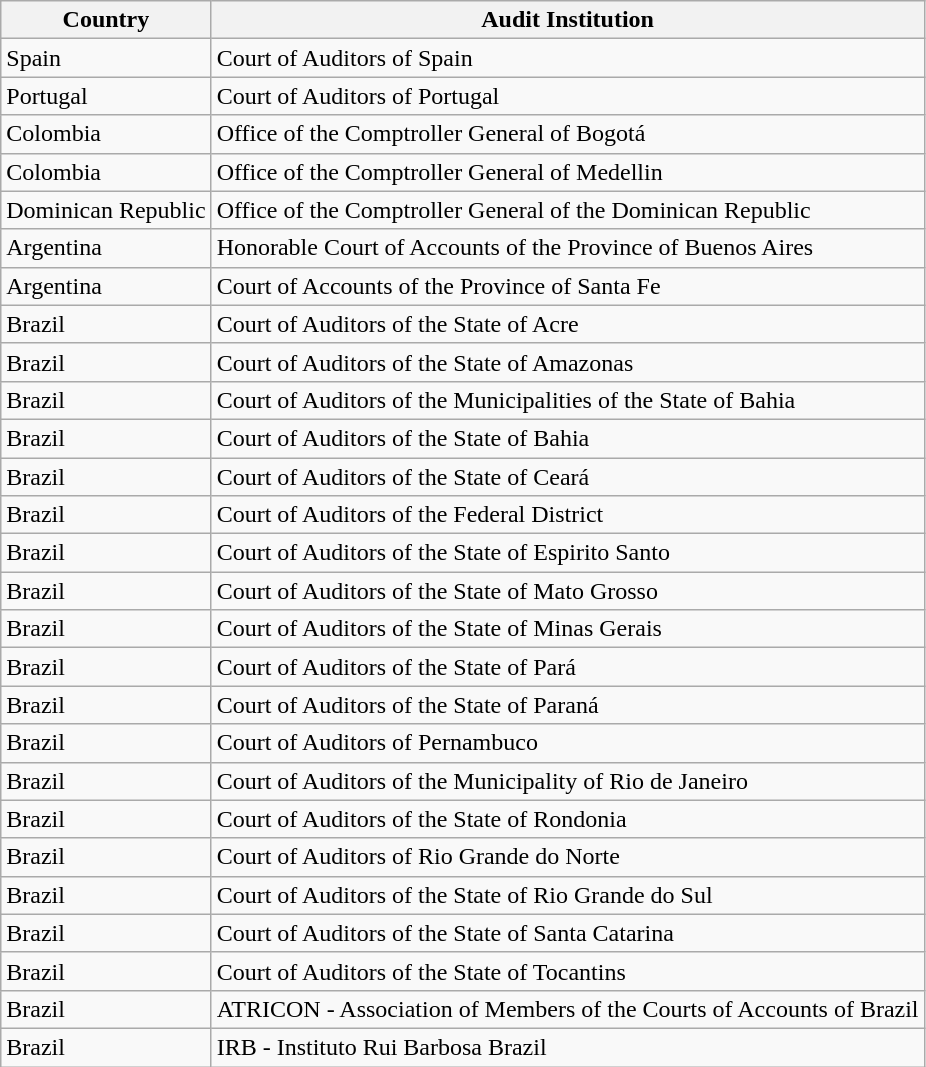<table class="wikitable">
<tr>
<th><strong>Country</strong></th>
<th><strong>Audit Institution</strong></th>
</tr>
<tr>
<td>Spain</td>
<td>Court of Auditors of Spain</td>
</tr>
<tr>
<td>Portugal</td>
<td>Court of Auditors of Portugal</td>
</tr>
<tr>
<td>Colombia</td>
<td>Office of the Comptroller General of Bogotá</td>
</tr>
<tr>
<td>Colombia</td>
<td>Office of the Comptroller General of Medellin</td>
</tr>
<tr>
<td>Dominican Republic</td>
<td>Office of the Comptroller General of the Dominican Republic</td>
</tr>
<tr>
<td>Argentina</td>
<td>Honorable Court of Accounts of the Province of Buenos Aires</td>
</tr>
<tr>
<td>Argentina</td>
<td>Court of Accounts of the Province of Santa Fe</td>
</tr>
<tr>
<td>Brazil</td>
<td>Court of Auditors of the State of Acre</td>
</tr>
<tr>
<td>Brazil</td>
<td>Court of Auditors of the State of Amazonas</td>
</tr>
<tr>
<td>Brazil</td>
<td>Court of Auditors of the Municipalities of the State of Bahia</td>
</tr>
<tr>
<td>Brazil</td>
<td>Court of Auditors of the State of Bahia</td>
</tr>
<tr>
<td>Brazil</td>
<td>Court of Auditors of the State of Ceará</td>
</tr>
<tr>
<td>Brazil</td>
<td>Court of Auditors of the Federal District</td>
</tr>
<tr>
<td>Brazil</td>
<td>Court of Auditors of the State of Espirito Santo</td>
</tr>
<tr>
<td>Brazil</td>
<td>Court of Auditors of the State of Mato Grosso</td>
</tr>
<tr>
<td>Brazil</td>
<td>Court of Auditors of the State of Minas Gerais</td>
</tr>
<tr>
<td>Brazil</td>
<td>Court of Auditors of the State of Pará</td>
</tr>
<tr>
<td>Brazil</td>
<td>Court of Auditors of the State of Paraná</td>
</tr>
<tr>
<td>Brazil</td>
<td>Court of Auditors of Pernambuco</td>
</tr>
<tr>
<td>Brazil</td>
<td>Court of Auditors of the Municipality of Rio de Janeiro</td>
</tr>
<tr>
<td>Brazil</td>
<td>Court of Auditors of the State of Rondonia</td>
</tr>
<tr>
<td>Brazil</td>
<td>Court of Auditors of Rio Grande do Norte</td>
</tr>
<tr>
<td>Brazil</td>
<td>Court of Auditors of the State of Rio Grande do Sul</td>
</tr>
<tr>
<td>Brazil</td>
<td>Court of Auditors of the State of Santa Catarina</td>
</tr>
<tr>
<td>Brazil</td>
<td>Court of Auditors of the State of Tocantins</td>
</tr>
<tr>
<td>Brazil</td>
<td>ATRICON - Association of Members of the Courts of Accounts of Brazil</td>
</tr>
<tr>
<td>Brazil</td>
<td>IRB - Instituto Rui Barbosa Brazil</td>
</tr>
</table>
